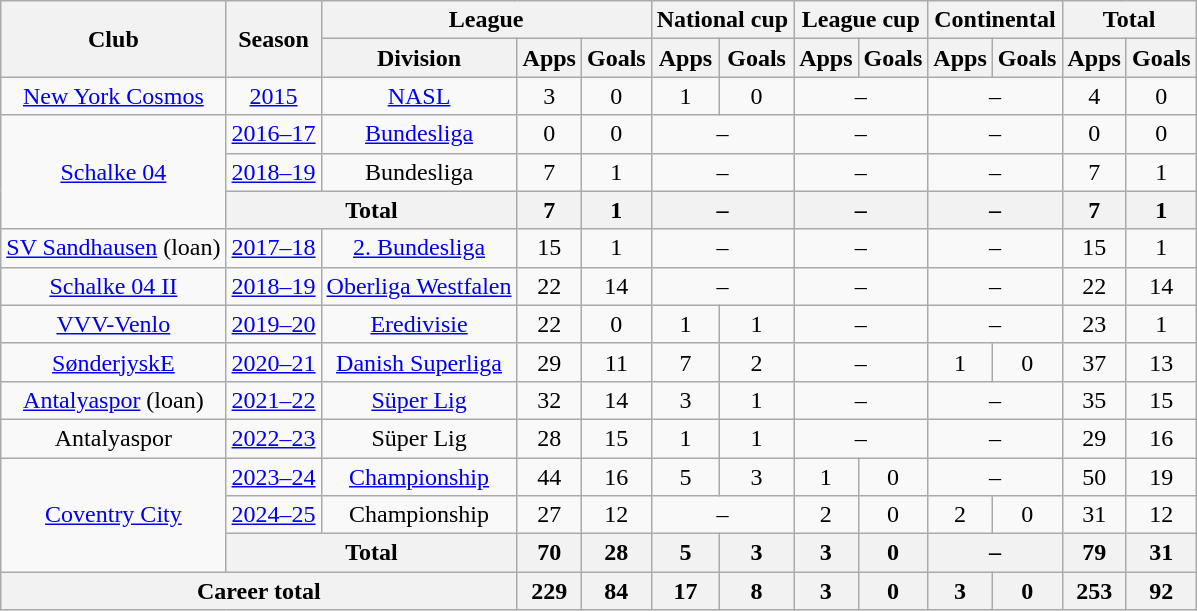<table class="wikitable" style="text-align: center;">
<tr>
<th rowspan="2">Club</th>
<th rowspan="2">Season</th>
<th colspan="3">League</th>
<th colspan="2">National cup</th>
<th colspan="2">League cup</th>
<th colspan="2">Continental</th>
<th colspan="2">Total</th>
</tr>
<tr>
<th>Division</th>
<th>Apps</th>
<th>Goals</th>
<th>Apps</th>
<th>Goals</th>
<th>Apps</th>
<th>Goals</th>
<th>Apps</th>
<th>Goals</th>
<th>Apps</th>
<th>Goals</th>
</tr>
<tr>
<td><a href='#'>New York Cosmos</a></td>
<td><a href='#'>2015</a></td>
<td><a href='#'>NASL</a></td>
<td>3</td>
<td>0</td>
<td>1</td>
<td>0</td>
<td colspan="2">–</td>
<td colspan="2">–</td>
<td>4</td>
<td>0</td>
</tr>
<tr>
<td rowspan="3"><a href='#'>Schalke 04</a></td>
<td><a href='#'>2016–17</a></td>
<td><a href='#'>Bundesliga</a></td>
<td>0</td>
<td>0</td>
<td colspan="2">–</td>
<td colspan="2">–</td>
<td colspan="2">–</td>
<td>0</td>
<td>0</td>
</tr>
<tr>
<td><a href='#'>2018–19</a></td>
<td>Bundesliga</td>
<td>7</td>
<td>1</td>
<td colspan="2">–</td>
<td colspan="2">–</td>
<td colspan="2">–</td>
<td>7</td>
<td>1</td>
</tr>
<tr>
<th colspan="2">Total</th>
<th>7</th>
<th>1</th>
<th colspan="2">–</th>
<th colspan="2">–</th>
<th colspan="2">–</th>
<th>7</th>
<th>1</th>
</tr>
<tr>
<td><a href='#'>SV Sandhausen</a> (loan)</td>
<td><a href='#'>2017–18</a></td>
<td><a href='#'>2. Bundesliga</a></td>
<td>15</td>
<td>1</td>
<td colspan="2">–</td>
<td colspan="2">–</td>
<td colspan="2">–</td>
<td>15</td>
<td>1</td>
</tr>
<tr>
<td><a href='#'>Schalke 04 II</a></td>
<td><a href='#'>2018–19</a></td>
<td><a href='#'>Oberliga Westfalen</a></td>
<td>22</td>
<td>14</td>
<td colspan="2">–</td>
<td colspan="2">–</td>
<td colspan="2">–</td>
<td>22</td>
<td>14</td>
</tr>
<tr>
<td><a href='#'>VVV-Venlo</a></td>
<td><a href='#'>2019–20</a></td>
<td><a href='#'>Eredivisie</a></td>
<td>22</td>
<td>0</td>
<td>1</td>
<td>1</td>
<td colspan="2">–</td>
<td colspan="2">–</td>
<td>23</td>
<td>1</td>
</tr>
<tr>
<td><a href='#'>SønderjyskE</a></td>
<td><a href='#'>2020–21</a></td>
<td><a href='#'>Danish Superliga</a></td>
<td>29</td>
<td>11</td>
<td>7</td>
<td>2</td>
<td colspan="2">–</td>
<td>1</td>
<td>0</td>
<td>37</td>
<td>13</td>
</tr>
<tr>
<td><a href='#'>Antalyaspor</a> (loan)</td>
<td><a href='#'>2021–22</a></td>
<td><a href='#'>Süper Lig</a></td>
<td>32</td>
<td>14</td>
<td>3</td>
<td>1</td>
<td colspan="2">–</td>
<td colspan="2">–</td>
<td>35</td>
<td>15</td>
</tr>
<tr>
<td>Antalyaspor</td>
<td><a href='#'>2022–23</a></td>
<td>Süper Lig</td>
<td>28</td>
<td>15</td>
<td>1</td>
<td>1</td>
<td colspan="2">–</td>
<td colspan="2">–</td>
<td>29</td>
<td>16</td>
</tr>
<tr>
<td rowspan="3"><a href='#'>Coventry City</a></td>
<td><a href='#'>2023–24</a></td>
<td><a href='#'>Championship</a></td>
<td>44</td>
<td>16</td>
<td>5</td>
<td>3</td>
<td>1</td>
<td>0</td>
<td colspan="2">–</td>
<td>50</td>
<td>19</td>
</tr>
<tr>
<td><a href='#'>2024–25</a></td>
<td>Championship</td>
<td>27</td>
<td>12</td>
<td colspan="2">–</td>
<td>2</td>
<td>0</td>
<td>2</td>
<td>0</td>
<td>31</td>
<td>12</td>
</tr>
<tr>
<th colspan="2">Total</th>
<th>70</th>
<th>28</th>
<th>5</th>
<th>3</th>
<th>3</th>
<th>0</th>
<th colspan="2">–</th>
<th>79</th>
<th>31</th>
</tr>
<tr>
<th colspan="3">Career total</th>
<th>229</th>
<th>84</th>
<th>17</th>
<th>8</th>
<th>3</th>
<th>0</th>
<th>3</th>
<th>0</th>
<th>253</th>
<th>92</th>
</tr>
</table>
